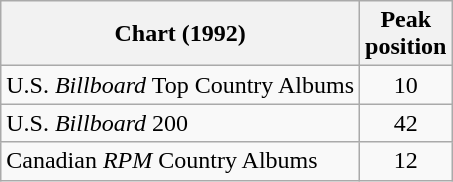<table class="wikitable">
<tr>
<th>Chart (1992)</th>
<th>Peak<br>position</th>
</tr>
<tr>
<td>U.S. <em>Billboard</em> Top Country Albums</td>
<td align="center">10</td>
</tr>
<tr>
<td>U.S. <em>Billboard</em> 200</td>
<td align="center">42</td>
</tr>
<tr>
<td>Canadian <em>RPM</em> Country Albums</td>
<td align="center">12</td>
</tr>
</table>
